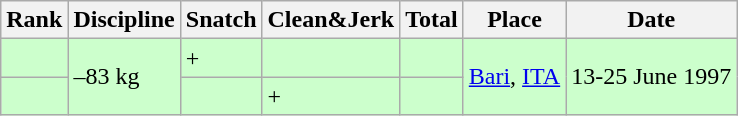<table class="wikitable">
<tr>
<th>Rank</th>
<th>Discipline</th>
<th>Snatch</th>
<th>Clean&Jerk</th>
<th>Total</th>
<th>Place</th>
<th>Date</th>
</tr>
<tr bgcolor=#CCFFCC>
<td></td>
<td rowspan=2>–83 kg</td>
<td>+</td>
<td></td>
<td></td>
<td rowspan=2><a href='#'>Bari</a>, <a href='#'>ITA</a></td>
<td rowspan=2>13-25 June 1997</td>
</tr>
<tr bgcolor=#CCFFCC>
<td></td>
<td></td>
<td>+</td>
<td></td>
</tr>
</table>
